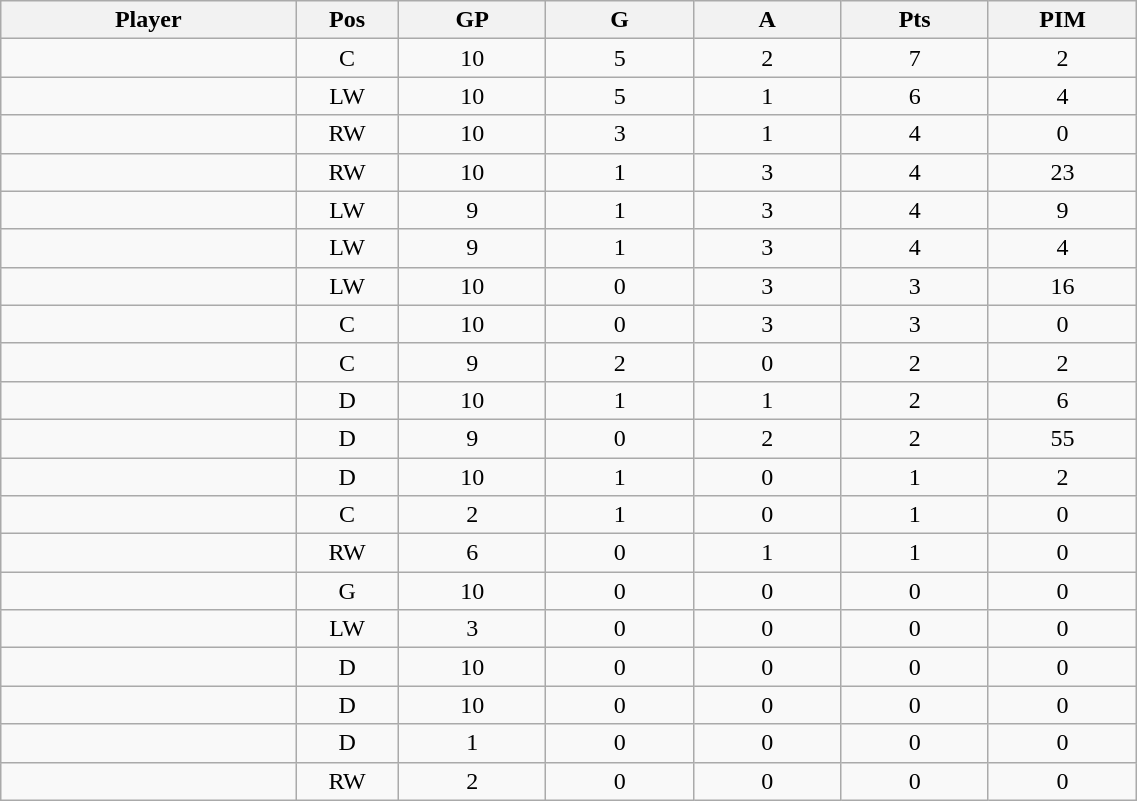<table class="wikitable sortable" width="60%">
<tr ALIGN="center">
<th bgcolor="#DDDDFF" width="10%">Player</th>
<th bgcolor="#DDDDFF" width="3%" title="Position">Pos</th>
<th bgcolor="#DDDDFF" width="5%" title="Games played">GP</th>
<th bgcolor="#DDDDFF" width="5%" title="Goals">G</th>
<th bgcolor="#DDDDFF" width="5%" title="Assists">A</th>
<th bgcolor="#DDDDFF" width="5%" title="Points">Pts</th>
<th bgcolor="#DDDDFF" width="5%" title="Penalties in Minutes">PIM</th>
</tr>
<tr align="center">
<td align="right"></td>
<td>C</td>
<td>10</td>
<td>5</td>
<td>2</td>
<td>7</td>
<td>2</td>
</tr>
<tr align="center">
<td align="right"></td>
<td>LW</td>
<td>10</td>
<td>5</td>
<td>1</td>
<td>6</td>
<td>4</td>
</tr>
<tr align="center">
<td align="right"></td>
<td>RW</td>
<td>10</td>
<td>3</td>
<td>1</td>
<td>4</td>
<td>0</td>
</tr>
<tr align="center">
<td align="right"></td>
<td>RW</td>
<td>10</td>
<td>1</td>
<td>3</td>
<td>4</td>
<td>23</td>
</tr>
<tr align="center">
<td align="right"></td>
<td>LW</td>
<td>9</td>
<td>1</td>
<td>3</td>
<td>4</td>
<td>9</td>
</tr>
<tr align="center">
<td align="right"></td>
<td>LW</td>
<td>9</td>
<td>1</td>
<td>3</td>
<td>4</td>
<td>4</td>
</tr>
<tr align="center">
<td align="right"></td>
<td>LW</td>
<td>10</td>
<td>0</td>
<td>3</td>
<td>3</td>
<td>16</td>
</tr>
<tr align="center">
<td align="right"></td>
<td>C</td>
<td>10</td>
<td>0</td>
<td>3</td>
<td>3</td>
<td>0</td>
</tr>
<tr align="center">
<td align="right"></td>
<td>C</td>
<td>9</td>
<td>2</td>
<td>0</td>
<td>2</td>
<td>2</td>
</tr>
<tr align="center">
<td align="right"></td>
<td>D</td>
<td>10</td>
<td>1</td>
<td>1</td>
<td>2</td>
<td>6</td>
</tr>
<tr align="center">
<td align="right"></td>
<td>D</td>
<td>9</td>
<td>0</td>
<td>2</td>
<td>2</td>
<td>55</td>
</tr>
<tr align="center">
<td align="right"></td>
<td>D</td>
<td>10</td>
<td>1</td>
<td>0</td>
<td>1</td>
<td>2</td>
</tr>
<tr align="center">
<td align="right"></td>
<td>C</td>
<td>2</td>
<td>1</td>
<td>0</td>
<td>1</td>
<td>0</td>
</tr>
<tr align="center">
<td align="right"></td>
<td>RW</td>
<td>6</td>
<td>0</td>
<td>1</td>
<td>1</td>
<td>0</td>
</tr>
<tr align="center">
<td align="right"></td>
<td>G</td>
<td>10</td>
<td>0</td>
<td>0</td>
<td>0</td>
<td>0</td>
</tr>
<tr align="center">
<td align="right"></td>
<td>LW</td>
<td>3</td>
<td>0</td>
<td>0</td>
<td>0</td>
<td>0</td>
</tr>
<tr align="center">
<td align="right"></td>
<td>D</td>
<td>10</td>
<td>0</td>
<td>0</td>
<td>0</td>
<td>0</td>
</tr>
<tr align="center">
<td align="right"></td>
<td>D</td>
<td>10</td>
<td>0</td>
<td>0</td>
<td>0</td>
<td>0</td>
</tr>
<tr align="center">
<td align="right"></td>
<td>D</td>
<td>1</td>
<td>0</td>
<td>0</td>
<td>0</td>
<td>0</td>
</tr>
<tr align="center">
<td align="right"></td>
<td>RW</td>
<td>2</td>
<td>0</td>
<td>0</td>
<td>0</td>
<td>0</td>
</tr>
</table>
